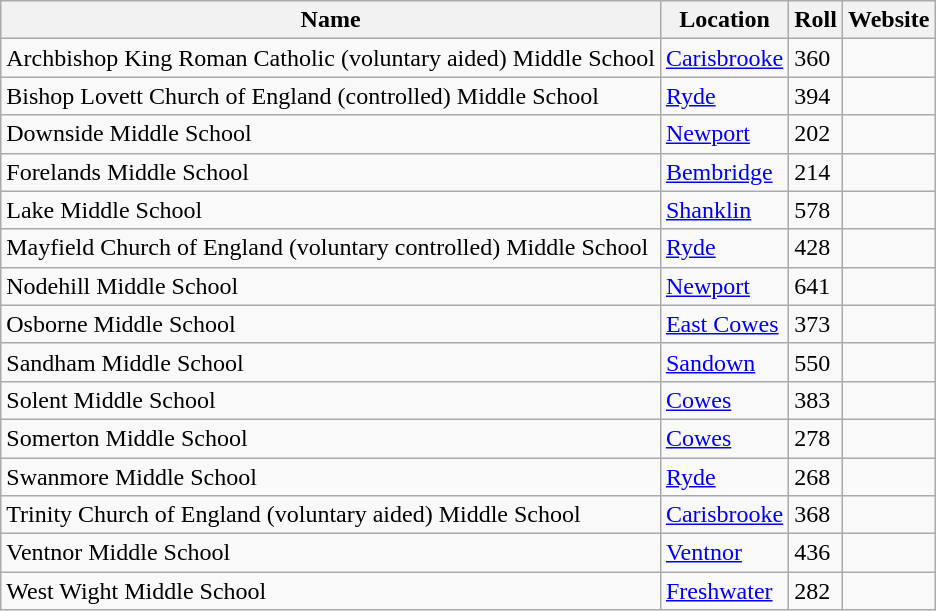<table class="wikitable sortable">
<tr>
<th>Name</th>
<th>Location</th>
<th>Roll</th>
<th class="unsortable">Website</th>
</tr>
<tr>
<td>Archbishop King Roman Catholic (voluntary aided) Middle School</td>
<td><a href='#'>Carisbrooke</a></td>
<td>360</td>
</tr>
<tr>
<td>Bishop Lovett Church of England (controlled) Middle School</td>
<td><a href='#'>Ryde</a></td>
<td>394</td>
<td></td>
</tr>
<tr>
<td>Downside Middle School</td>
<td><a href='#'>Newport</a></td>
<td>202</td>
<td></td>
</tr>
<tr>
<td>Forelands Middle School</td>
<td><a href='#'>Bembridge</a></td>
<td>214</td>
<td></td>
</tr>
<tr>
<td>Lake Middle School</td>
<td><a href='#'>Shanklin</a></td>
<td>578</td>
<td></td>
</tr>
<tr>
<td>Mayfield Church of England (voluntary controlled) Middle School</td>
<td><a href='#'>Ryde</a></td>
<td>428</td>
<td></td>
</tr>
<tr>
<td>Nodehill Middle School</td>
<td><a href='#'>Newport</a></td>
<td>641</td>
<td></td>
</tr>
<tr>
<td>Osborne Middle School</td>
<td><a href='#'>East Cowes</a></td>
<td>373</td>
<td></td>
</tr>
<tr>
<td>Sandham Middle School</td>
<td><a href='#'>Sandown</a></td>
<td>550</td>
<td></td>
</tr>
<tr>
<td>Solent Middle School</td>
<td><a href='#'>Cowes</a></td>
<td>383</td>
<td></td>
</tr>
<tr>
<td>Somerton Middle School</td>
<td><a href='#'>Cowes</a></td>
<td>278</td>
<td></td>
</tr>
<tr>
<td>Swanmore Middle School</td>
<td><a href='#'>Ryde</a></td>
<td>268</td>
<td></td>
</tr>
<tr>
<td>Trinity Church of England (voluntary aided) Middle School</td>
<td><a href='#'>Carisbrooke</a></td>
<td>368</td>
<td></td>
</tr>
<tr>
<td>Ventnor Middle School</td>
<td><a href='#'>Ventnor</a></td>
<td>436</td>
<td></td>
</tr>
<tr>
<td>West Wight Middle School</td>
<td><a href='#'>Freshwater</a></td>
<td>282</td>
<td></td>
</tr>
</table>
